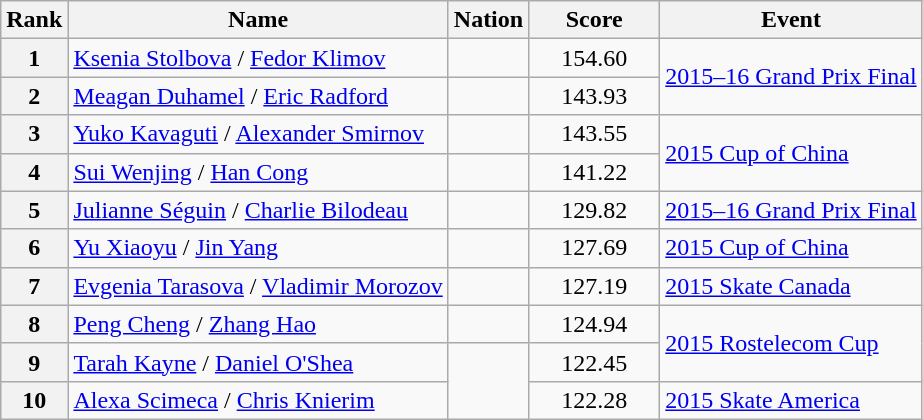<table class="wikitable sortable">
<tr>
<th>Rank</th>
<th>Name</th>
<th>Nation</th>
<th style="width:80px;">Score</th>
<th>Event</th>
</tr>
<tr>
<th>1</th>
<td><a href='#'>Ksenia Stolbova</a> / <a href='#'>Fedor Klimov</a></td>
<td></td>
<td style="text-align:center;">154.60</td>
<td rowspan="2"><a href='#'>2015–16 Grand Prix Final</a></td>
</tr>
<tr>
<th>2</th>
<td><a href='#'>Meagan Duhamel</a> / <a href='#'>Eric Radford</a></td>
<td></td>
<td style="text-align:center;">143.93</td>
</tr>
<tr>
<th>3</th>
<td><a href='#'>Yuko Kavaguti</a> / <a href='#'>Alexander Smirnov</a></td>
<td></td>
<td style="text-align:center;">143.55</td>
<td rowspan="2"><a href='#'>2015 Cup of China</a></td>
</tr>
<tr>
<th>4</th>
<td><a href='#'>Sui Wenjing</a> / <a href='#'>Han Cong</a></td>
<td></td>
<td style="text-align:center;">141.22</td>
</tr>
<tr>
<th>5</th>
<td><a href='#'>Julianne Séguin</a> / <a href='#'>Charlie Bilodeau</a></td>
<td></td>
<td style="text-align:center;">129.82</td>
<td><a href='#'>2015–16 Grand Prix Final</a></td>
</tr>
<tr>
<th>6</th>
<td><a href='#'>Yu Xiaoyu</a> / <a href='#'>Jin Yang</a></td>
<td></td>
<td style="text-align:center;">127.69</td>
<td><a href='#'>2015 Cup of China</a></td>
</tr>
<tr>
<th>7</th>
<td><a href='#'>Evgenia Tarasova</a> / <a href='#'>Vladimir Morozov</a></td>
<td></td>
<td style="text-align:center;">127.19</td>
<td><a href='#'>2015 Skate Canada</a></td>
</tr>
<tr>
<th>8</th>
<td><a href='#'>Peng Cheng</a> / <a href='#'>Zhang Hao</a></td>
<td></td>
<td style="text-align:center;">124.94</td>
<td rowspan="2"><a href='#'>2015 Rostelecom Cup</a></td>
</tr>
<tr>
<th>9</th>
<td><a href='#'>Tarah Kayne</a> / <a href='#'>Daniel O'Shea</a></td>
<td rowspan="2"></td>
<td style="text-align:center;">122.45</td>
</tr>
<tr>
<th>10</th>
<td><a href='#'>Alexa Scimeca</a> / <a href='#'>Chris Knierim</a></td>
<td style="text-align:center;">122.28</td>
<td><a href='#'>2015 Skate America</a></td>
</tr>
</table>
